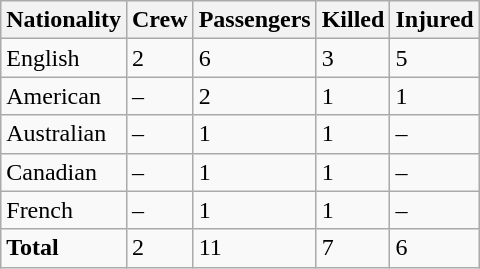<table class="wikitable">
<tr>
<th>Nationality</th>
<th>Crew</th>
<th>Passengers</th>
<th>Killed</th>
<th>Injured</th>
</tr>
<tr>
<td>English</td>
<td>2</td>
<td>6</td>
<td>3</td>
<td>5</td>
</tr>
<tr>
<td>American</td>
<td>–</td>
<td>2</td>
<td>1</td>
<td>1</td>
</tr>
<tr>
<td>Australian</td>
<td>–</td>
<td>1</td>
<td>1</td>
<td>–</td>
</tr>
<tr>
<td>Canadian</td>
<td>–</td>
<td>1</td>
<td>1</td>
<td>–</td>
</tr>
<tr>
<td>French</td>
<td>–</td>
<td>1</td>
<td>1</td>
<td>–</td>
</tr>
<tr>
<td><strong>Total</strong></td>
<td>2</td>
<td>11</td>
<td>7</td>
<td>6</td>
</tr>
</table>
